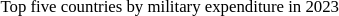<table border="0" cellpadding="2" cellspacing="0" style="float:right;">
<tr>
<td></td>
</tr>
<tr>
<td style="text-align:center; font-size:70%;">Top five countries by military expenditure in 2023</td>
</tr>
</table>
